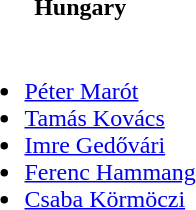<table>
<tr>
<th>Hungary</th>
</tr>
<tr>
<td><br><ul><li><a href='#'>Péter Marót</a></li><li><a href='#'>Tamás Kovács</a></li><li><a href='#'>Imre Gedővári</a></li><li><a href='#'>Ferenc Hammang</a></li><li><a href='#'>Csaba Körmöczi</a></li></ul></td>
</tr>
</table>
